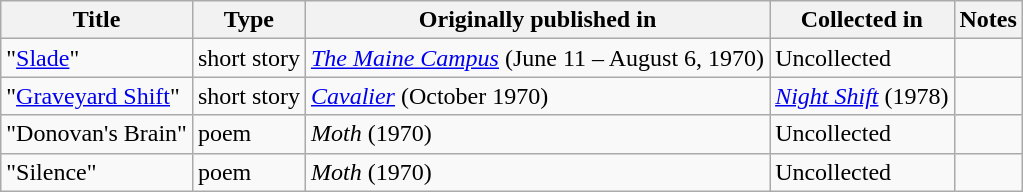<table class="wikitable">
<tr>
<th>Title</th>
<th>Type</th>
<th>Originally published in</th>
<th>Collected in</th>
<th>Notes</th>
</tr>
<tr>
<td>"<a href='#'>Slade</a>"</td>
<td>short story</td>
<td><em><a href='#'>The Maine Campus</a></em> (June 11 – August 6, 1970)</td>
<td>Uncollected</td>
<td></td>
</tr>
<tr>
<td>"<a href='#'>Graveyard Shift</a>"</td>
<td>short story</td>
<td><em><a href='#'>Cavalier</a></em> (October 1970)</td>
<td><em><a href='#'>Night Shift</a></em> (1978)</td>
<td></td>
</tr>
<tr>
<td>"Donovan's Brain"</td>
<td>poem</td>
<td><em>Moth </em> (1970)</td>
<td>Uncollected</td>
<td></td>
</tr>
<tr>
<td>"Silence"</td>
<td>poem</td>
<td><em>Moth </em> (1970)</td>
<td>Uncollected</td>
<td></td>
</tr>
</table>
